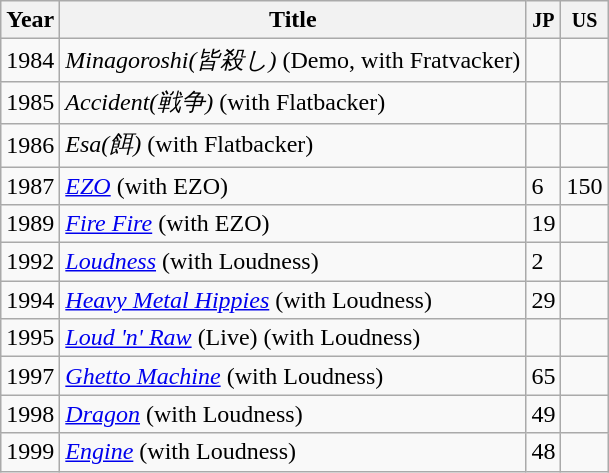<table class="wikitable">
<tr>
<th>Year</th>
<th>Title</th>
<th><small>JP</small></th>
<th><small>US</small></th>
</tr>
<tr>
<td>1984</td>
<td><em>Minagoroshi(<span>皆殺し</span>)</em> (Demo, with Fratvacker)</td>
<td></td>
<td></td>
</tr>
<tr>
<td>1985</td>
<td><em>Accident(戦争)</em> (with Flatbacker)</td>
<td></td>
<td></td>
</tr>
<tr>
<td>1986</td>
<td><em>Esa(<span>餌</span>)</em> (with Flatbacker)</td>
<td></td>
<td></td>
</tr>
<tr>
<td>1987</td>
<td><em><a href='#'>EZO</a></em> (with EZO)</td>
<td>6</td>
<td>150</td>
</tr>
<tr>
<td>1989</td>
<td><em><a href='#'>Fire Fire</a></em> (with EZO)</td>
<td>19</td>
<td></td>
</tr>
<tr>
<td>1992</td>
<td><em><a href='#'>Loudness</a></em> (with Loudness)</td>
<td>2</td>
<td></td>
</tr>
<tr>
<td>1994</td>
<td><em><a href='#'>Heavy Metal Hippies</a></em> (with Loudness)</td>
<td>29</td>
<td></td>
</tr>
<tr>
<td>1995</td>
<td><em><a href='#'>Loud 'n' Raw</a></em> (Live) (with Loudness)</td>
<td></td>
<td></td>
</tr>
<tr>
<td>1997</td>
<td><em><a href='#'>Ghetto Machine</a></em> (with Loudness)</td>
<td>65</td>
<td></td>
</tr>
<tr>
<td>1998</td>
<td><em><a href='#'>Dragon</a></em> (with Loudness)</td>
<td>49</td>
<td></td>
</tr>
<tr>
<td>1999</td>
<td><em><a href='#'>Engine</a></em> (with Loudness)</td>
<td>48</td>
<td></td>
</tr>
</table>
